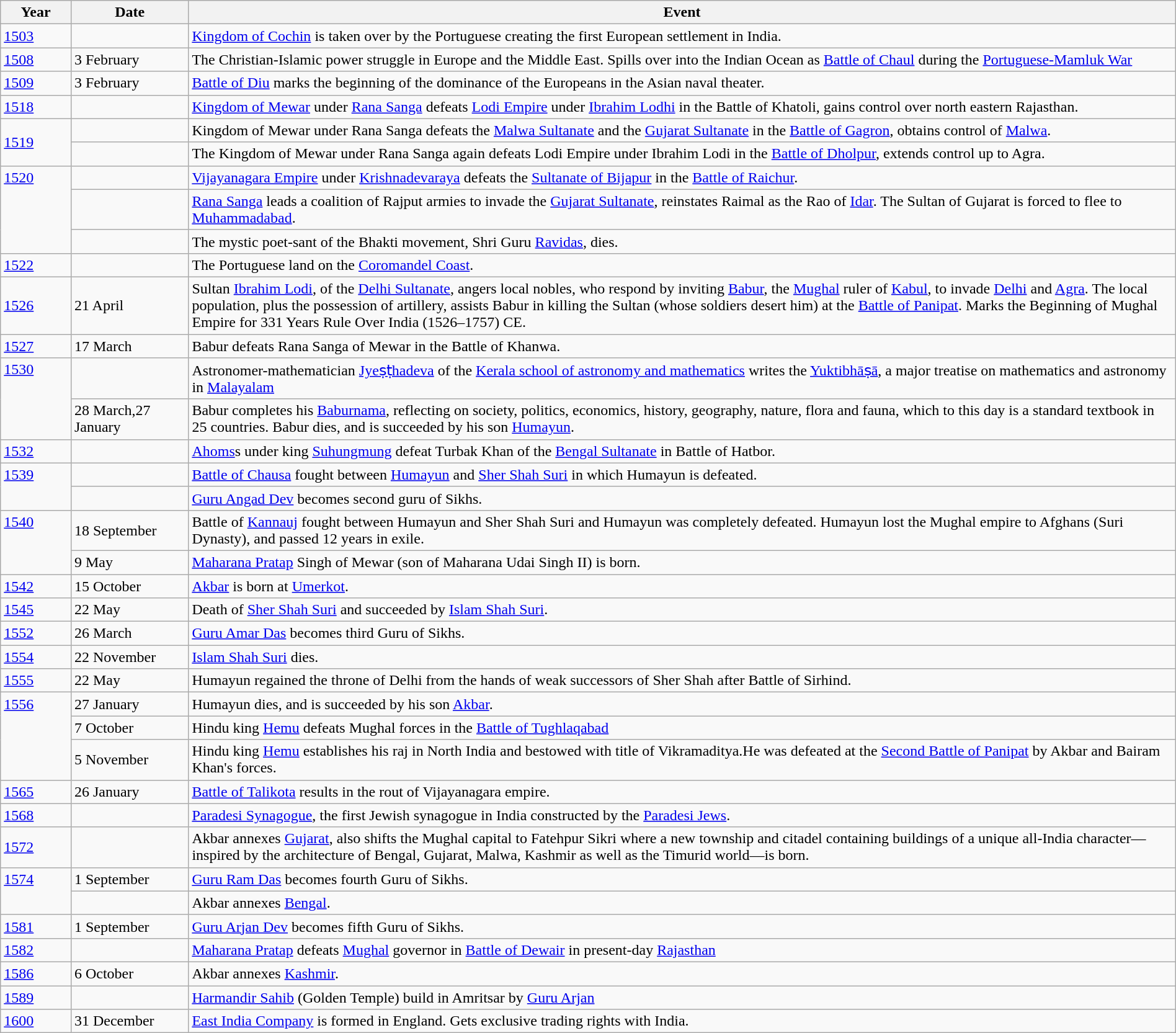<table class="wikitable" style="width:100%">
<tr>
<th style="width:6%">Year</th>
<th style="width:10%">Date</th>
<th>Event</th>
</tr>
<tr>
<td><a href='#'>1503</a></td>
<td></td>
<td><a href='#'>Kingdom of Cochin</a> is taken over by the Portuguese creating the first European settlement in India.</td>
</tr>
<tr>
<td><a href='#'>1508</a></td>
<td>3 February</td>
<td>The Christian-Islamic power struggle in Europe and the Middle East. Spills over into the Indian Ocean as <a href='#'>Battle of Chaul</a> during the <a href='#'>Portuguese-Mamluk War</a></td>
</tr>
<tr>
<td><a href='#'>1509</a></td>
<td>3 February</td>
<td><a href='#'>Battle of Diu</a> marks the beginning of the dominance of the Europeans in the Asian naval theater.</td>
</tr>
<tr>
<td><a href='#'>1518</a></td>
<td></td>
<td><a href='#'>Kingdom of Mewar</a> under <a href='#'>Rana Sanga</a> defeats <a href='#'>Lodi Empire</a> under <a href='#'>Ibrahim Lodhi</a> in the Battle of Khatoli, gains control over north eastern Rajasthan.</td>
</tr>
<tr>
<td rowspan="2"><a href='#'>1519</a></td>
<td></td>
<td>Kingdom of Mewar under Rana Sanga defeats the <a href='#'>Malwa Sultanate</a> and the <a href='#'>Gujarat Sultanate</a> in the <a href='#'>Battle of Gagron</a>, obtains control of <a href='#'>Malwa</a>.</td>
</tr>
<tr>
<td></td>
<td>The Kingdom of Mewar under Rana Sanga again defeats Lodi Empire under Ibrahim Lodi in the <a href='#'>Battle of Dholpur</a>, extends control up to Agra.</td>
</tr>
<tr>
<td rowspan="3" style="vertical-align:top;"><a href='#'>1520</a></td>
<td></td>
<td><a href='#'>Vijayanagara Empire</a> under <a href='#'>Krishnadevaraya</a> defeats the <a href='#'>Sultanate of Bijapur</a> in the <a href='#'>Battle of Raichur</a>.</td>
</tr>
<tr>
<td></td>
<td><a href='#'>Rana Sanga</a> leads a coalition of Rajput armies to invade the <a href='#'>Gujarat Sultanate</a>, reinstates Raimal as the Rao of <a href='#'>Idar</a>. The Sultan of Gujarat is forced to flee to <a href='#'>Muhammadabad</a>.</td>
</tr>
<tr>
<td></td>
<td>The mystic poet-sant of the Bhakti movement, Shri Guru <a href='#'>Ravidas</a>, dies.</td>
</tr>
<tr>
<td><a href='#'>1522</a></td>
<td></td>
<td>The Portuguese land on the <a href='#'>Coromandel Coast</a>.</td>
</tr>
<tr>
<td><a href='#'>1526</a></td>
<td>21 April</td>
<td>Sultan <a href='#'>Ibrahim Lodi</a>, of the <a href='#'>Delhi Sultanate</a>, angers local nobles, who respond by inviting <a href='#'>Babur</a>, the <a href='#'>Mughal</a> ruler of <a href='#'>Kabul</a>, to invade <a href='#'>Delhi</a> and <a href='#'>Agra</a>. The local population, plus the possession of artillery, assists Babur in killing the Sultan (whose soldiers desert him) at the <a href='#'>Battle of Panipat</a>. Marks the Beginning of Mughal Empire for 331 Years Rule Over India (1526–1757) CE.</td>
</tr>
<tr>
<td><a href='#'>1527</a></td>
<td>17 March</td>
<td>Babur defeats Rana Sanga of Mewar in the Battle of Khanwa.</td>
</tr>
<tr>
<td rowspan="2" style="vertical-align:top;"><a href='#'>1530</a></td>
<td></td>
<td>Astronomer-mathematician <a href='#'>Jyeṣṭhadeva</a> of the <a href='#'>Kerala school of astronomy and mathematics</a> writes the <a href='#'>Yuktibhāṣā</a>, a major treatise on mathematics and astronomy in <a href='#'>Malayalam</a></td>
</tr>
<tr>
<td>28 March,27 January</td>
<td>Babur completes his <a href='#'>Baburnama</a>, reflecting on society, politics, economics, history, geography, nature, flora and fauna, which to this day is a standard textbook in 25 countries. Babur dies, and is succeeded by his son <a href='#'>Humayun</a>.</td>
</tr>
<tr>
<td><a href='#'>1532</a></td>
<td></td>
<td><a href='#'>Ahoms</a>s under king <a href='#'>Suhungmung</a> defeat Turbak Khan of the <a href='#'>Bengal Sultanate</a> in Battle of Hatbor.</td>
</tr>
<tr>
<td rowspan="2" style="vertical-align:top;"><a href='#'>1539</a></td>
<td></td>
<td><a href='#'>Battle of Chausa</a> fought between <a href='#'>Humayun</a> and <a href='#'>Sher Shah Suri</a> in which Humayun is defeated.</td>
</tr>
<tr>
<td></td>
<td><a href='#'>Guru Angad Dev</a> becomes second guru of Sikhs.</td>
</tr>
<tr>
<td rowspan="2" style="vertical-align:top;"><a href='#'>1540</a></td>
<td>18 September</td>
<td>Battle of <a href='#'>Kannauj</a> fought between Humayun and Sher Shah Suri and Humayun was completely defeated. Humayun lost the Mughal empire to Afghans (Suri Dynasty), and passed 12 years in exile.</td>
</tr>
<tr>
<td>9 May</td>
<td><a href='#'>Maharana Pratap</a> Singh of Mewar (son of Maharana Udai Singh II) is born.</td>
</tr>
<tr>
<td><a href='#'>1542</a></td>
<td>15 October</td>
<td><a href='#'>Akbar</a> is born at <a href='#'>Umerkot</a>.</td>
</tr>
<tr>
<td><a href='#'>1545</a></td>
<td>22 May</td>
<td>Death of <a href='#'>Sher Shah Suri</a> and succeeded by <a href='#'>Islam Shah Suri</a>.</td>
</tr>
<tr>
<td><a href='#'>1552</a></td>
<td>26 March</td>
<td><a href='#'>Guru Amar Das</a> becomes third Guru of Sikhs.</td>
</tr>
<tr>
<td><a href='#'>1554</a></td>
<td>22 November</td>
<td><a href='#'>Islam Shah Suri</a> dies.</td>
</tr>
<tr>
<td><a href='#'>1555</a></td>
<td>22 May</td>
<td>Humayun regained the throne of Delhi from the hands of weak successors of Sher Shah after Battle of Sirhind.</td>
</tr>
<tr>
<td rowspan="3" style="vertical-align:top;"><a href='#'>1556</a></td>
<td>27 January</td>
<td>Humayun dies, and is succeeded by his son <a href='#'>Akbar</a>.</td>
</tr>
<tr>
<td>7 October</td>
<td>Hindu king <a href='#'>Hemu</a> defeats Mughal forces in the <a href='#'>Battle of Tughlaqabad</a></td>
</tr>
<tr>
<td>5 November</td>
<td>Hindu king <a href='#'>Hemu</a> establishes his raj in North India and bestowed with title of Vikramaditya.He was defeated at the <a href='#'>Second Battle of Panipat</a> by Akbar and Bairam Khan's forces.</td>
</tr>
<tr>
<td><a href='#'>1565</a></td>
<td>26 January</td>
<td><a href='#'>Battle of Talikota</a> results in the rout of Vijayanagara empire.</td>
</tr>
<tr>
<td><a href='#'>1568</a></td>
<td></td>
<td><a href='#'>Paradesi Synagogue</a>, the first Jewish synagogue in India constructed by the <a href='#'>Paradesi Jews</a>.</td>
</tr>
<tr>
<td><a href='#'>1572</a></td>
<td></td>
<td>Akbar annexes <a href='#'>Gujarat</a>, also shifts the Mughal capital to Fatehpur Sikri where a new township and citadel containing buildings of a unique all-India character—inspired by the architecture of Bengal, Gujarat, Malwa, Kashmir as well as the Timurid world—is born.</td>
</tr>
<tr>
<td rowspan="2" style="vertical-align:top;"><a href='#'>1574</a></td>
<td>1 September</td>
<td><a href='#'>Guru Ram Das</a> becomes fourth Guru of Sikhs.</td>
</tr>
<tr>
<td></td>
<td>Akbar annexes <a href='#'>Bengal</a>.</td>
</tr>
<tr>
<td><a href='#'>1581</a></td>
<td>1 September</td>
<td><a href='#'>Guru Arjan Dev</a> becomes fifth Guru of Sikhs.</td>
</tr>
<tr>
<td><a href='#'>1582</a></td>
<td></td>
<td><a href='#'>Maharana Pratap</a> defeats <a href='#'>Mughal</a> governor in <a href='#'>Battle of Dewair</a> in present-day <a href='#'>Rajasthan</a></td>
</tr>
<tr>
<td><a href='#'>1586</a></td>
<td>6 October</td>
<td>Akbar annexes <a href='#'>Kashmir</a>.</td>
</tr>
<tr>
<td><a href='#'>1589</a></td>
<td></td>
<td><a href='#'>Harmandir Sahib</a> (Golden Temple) build in Amritsar by <a href='#'>Guru Arjan</a></td>
</tr>
<tr>
<td><a href='#'>1600</a></td>
<td>31 December</td>
<td><a href='#'>East India Company</a> is formed in England. Gets exclusive trading rights with India.</td>
</tr>
</table>
